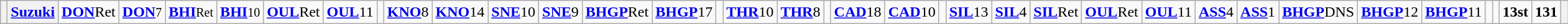<table class="wikitable">
<tr>
<th></th>
<th><a href='#'>Suzuki</a></th>
<td><strong><a href='#'>DON</a></strong>Ret</td>
<td><strong><a href='#'>DON</a></strong><small>7</small></td>
<td><strong><a href='#'>BHI</a></strong><small>Ret</small></td>
<td><strong><a href='#'>BHI</a></strong><small>10</small></td>
<td><strong><a href='#'>OUL</a></strong>Ret</td>
<td><strong><a href='#'>OUL</a></strong>11</td>
<td></td>
<td><strong><a href='#'>KNO</a></strong>8</td>
<td><strong><a href='#'>KNO</a></strong>14</td>
<td><strong><a href='#'>SNE</a></strong>10</td>
<td><strong><a href='#'>SNE</a></strong>9</td>
<td><strong><a href='#'>BHGP</a></strong>Ret</td>
<td><strong><a href='#'>BHGP</a></strong>17</td>
<td></td>
<td><strong><a href='#'>THR</a></strong>10</td>
<td><strong><a href='#'>THR</a></strong>8</td>
<td></td>
<td><strong><a href='#'>CAD</a></strong>18</td>
<td><strong><a href='#'>CAD</a></strong>10</td>
<td></td>
<td><strong><a href='#'>SIL</a></strong>13</td>
<td><strong><a href='#'>SIL</a></strong>4</td>
<td><strong><a href='#'>SIL</a></strong>Ret</td>
<td><strong><a href='#'>OUL</a></strong>Ret</td>
<td><strong><a href='#'>OUL</a></strong>11</td>
<td><strong><a href='#'>ASS</a></strong>4</td>
<td><strong><a href='#'>ASS</a></strong>1</td>
<td><strong><a href='#'>BHGP</a></strong>DNS</td>
<td><strong><a href='#'>BHGP</a></strong>12</td>
<td><strong><a href='#'>BHGP</a></strong>11</td>
<td></td>
<td></td>
<td><strong>13st</strong></td>
<td><strong>131</strong></td>
<th></th>
</tr>
</table>
